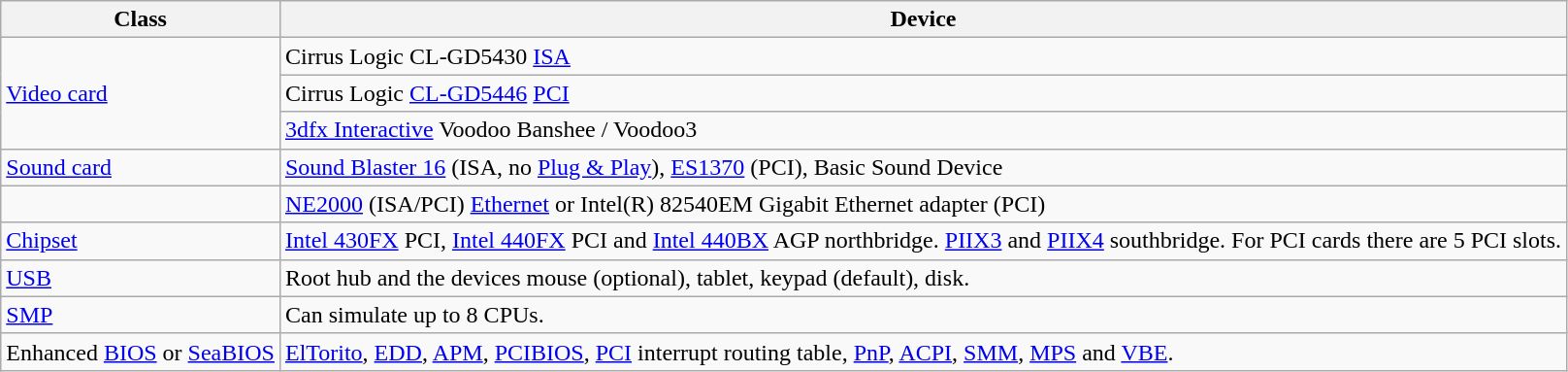<table class="wikitable">
<tr>
<th>Class</th>
<th>Device</th>
</tr>
<tr>
<td rowspan=3><a href='#'>Video card</a></td>
<td>Cirrus Logic CL-GD5430 <a href='#'>ISA</a></td>
</tr>
<tr>
<td>Cirrus Logic <a href='#'>CL-GD5446</a> <a href='#'>PCI</a></td>
</tr>
<tr>
<td><a href='#'>3dfx Interactive</a> Voodoo Banshee / Voodoo3</td>
</tr>
<tr>
<td><a href='#'>Sound card</a></td>
<td><a href='#'>Sound Blaster 16</a> (ISA, no <a href='#'>Plug & Play</a>), <a href='#'>ES1370</a> (PCI), Basic Sound Device</td>
</tr>
<tr>
<td></td>
<td><a href='#'>NE2000</a> (ISA/PCI) <a href='#'>Ethernet</a> or Intel(R) 82540EM Gigabit Ethernet adapter (PCI)</td>
</tr>
<tr>
<td><a href='#'>Chipset</a></td>
<td><a href='#'>Intel 430FX</a> PCI, <a href='#'>Intel 440FX</a> PCI and <a href='#'>Intel 440BX</a> AGP northbridge. <a href='#'>PIIX3</a> and <a href='#'>PIIX4</a> southbridge. For PCI cards there are 5 PCI slots.</td>
</tr>
<tr>
<td><a href='#'>USB</a></td>
<td>Root hub and the devices mouse (optional), tablet, keypad (default), disk.</td>
</tr>
<tr>
<td><a href='#'>SMP</a></td>
<td>Can simulate up to 8 CPUs.</td>
</tr>
<tr>
<td>Enhanced <a href='#'>BIOS</a> or <a href='#'>SeaBIOS</a></td>
<td><a href='#'>ElTorito</a>, <a href='#'>EDD</a>, <a href='#'>APM</a>, <a href='#'>PCIBIOS</a>, <a href='#'>PCI</a> interrupt routing table, <a href='#'>PnP</a>, <a href='#'>ACPI</a>, <a href='#'>SMM</a>, <a href='#'>MPS</a> and <a href='#'>VBE</a>.</td>
</tr>
</table>
